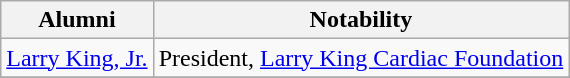<table Class="wikitable">
<tr>
<th>Alumni</th>
<th>Notability</th>
</tr>
<tr>
<td><a href='#'>Larry King, Jr.</a></td>
<td>President, <a href='#'>Larry King Cardiac Foundation</a></td>
</tr>
<tr>
</tr>
</table>
